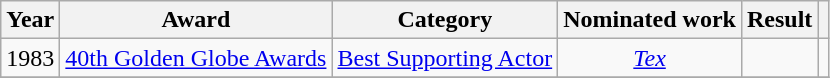<table class="wikitable plainrowheaders" style="text-align:center;">
<tr>
<th>Year</th>
<th>Award</th>
<th>Category</th>
<th>Nominated work</th>
<th>Result</th>
<th></th>
</tr>
<tr>
<td>1983</td>
<td><a href='#'>40th Golden Globe Awards</a></td>
<td><a href='#'>Best Supporting Actor</a></td>
<td><em><a href='#'>Tex</a></em></td>
<td></td>
<td></td>
</tr>
<tr>
</tr>
</table>
